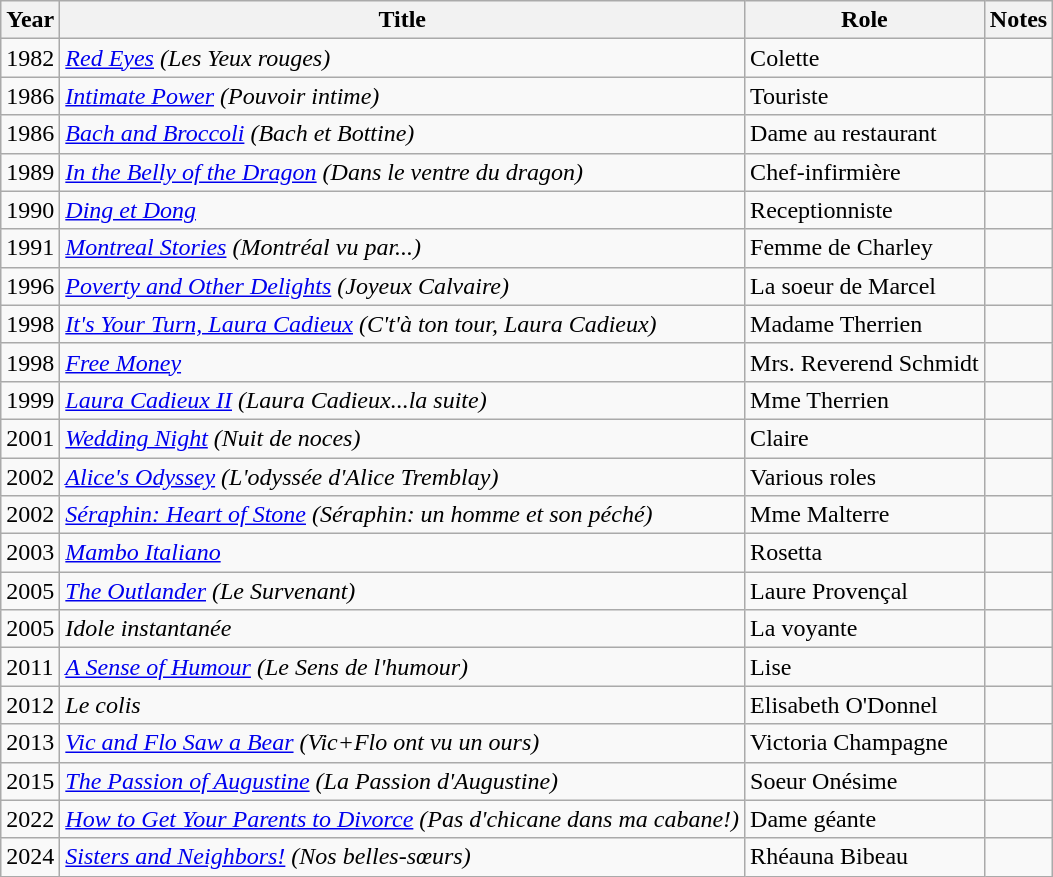<table class="wikitable sortable">
<tr>
<th>Year</th>
<th>Title</th>
<th>Role</th>
<th>Notes</th>
</tr>
<tr>
<td>1982</td>
<td><em><a href='#'>Red Eyes</a> (Les Yeux rouges)</em></td>
<td>Colette</td>
<td></td>
</tr>
<tr>
<td>1986</td>
<td><em><a href='#'>Intimate Power</a> (Pouvoir intime)</em></td>
<td>Touriste</td>
<td></td>
</tr>
<tr>
<td>1986</td>
<td><em><a href='#'>Bach and Broccoli</a> (Bach et Bottine)</em></td>
<td>Dame au restaurant</td>
<td></td>
</tr>
<tr>
<td>1989</td>
<td><em><a href='#'>In the Belly of the Dragon</a> (Dans le ventre du dragon)</em></td>
<td>Chef-infirmière</td>
<td></td>
</tr>
<tr>
<td>1990</td>
<td><em><a href='#'>Ding et Dong</a></em></td>
<td>Receptionniste</td>
<td></td>
</tr>
<tr>
<td>1991</td>
<td><em><a href='#'>Montreal Stories</a> (Montréal vu par...)</em></td>
<td>Femme de Charley</td>
<td></td>
</tr>
<tr>
<td>1996</td>
<td><em><a href='#'>Poverty and Other Delights</a> (Joyeux Calvaire)</em></td>
<td>La soeur de Marcel</td>
<td></td>
</tr>
<tr>
<td>1998</td>
<td><em><a href='#'>It's Your Turn, Laura Cadieux</a> (C't'à ton tour, Laura Cadieux)</em></td>
<td>Madame Therrien</td>
<td></td>
</tr>
<tr>
<td>1998</td>
<td><em><a href='#'>Free Money</a></em></td>
<td>Mrs. Reverend Schmidt</td>
<td></td>
</tr>
<tr>
<td>1999</td>
<td><em><a href='#'>Laura Cadieux II</a> (Laura Cadieux...la suite)</em></td>
<td>Mme Therrien</td>
<td></td>
</tr>
<tr>
<td>2001</td>
<td><em><a href='#'>Wedding Night</a> (Nuit de noces)</em></td>
<td>Claire</td>
<td></td>
</tr>
<tr>
<td>2002</td>
<td><em><a href='#'>Alice's Odyssey</a> (L'odyssée d'Alice Tremblay)</em></td>
<td>Various roles</td>
<td></td>
</tr>
<tr>
<td>2002</td>
<td><em><a href='#'>Séraphin: Heart of Stone</a> (Séraphin: un homme et son péché)</em></td>
<td>Mme Malterre</td>
<td></td>
</tr>
<tr>
<td>2003</td>
<td><em><a href='#'>Mambo Italiano</a></em></td>
<td>Rosetta</td>
<td></td>
</tr>
<tr>
<td>2005</td>
<td><em><a href='#'>The Outlander</a> (Le Survenant)</em></td>
<td>Laure Provençal</td>
<td></td>
</tr>
<tr>
<td>2005</td>
<td><em>Idole instantanée</em></td>
<td>La voyante</td>
<td></td>
</tr>
<tr>
<td>2011</td>
<td><em><a href='#'>A Sense of Humour</a> (Le Sens de l'humour)</em></td>
<td>Lise</td>
<td></td>
</tr>
<tr>
<td>2012</td>
<td><em>Le colis</em></td>
<td>Elisabeth O'Donnel</td>
<td></td>
</tr>
<tr>
<td>2013</td>
<td><em><a href='#'>Vic and Flo Saw a Bear</a> (Vic+Flo ont vu un ours)</em></td>
<td>Victoria Champagne</td>
<td></td>
</tr>
<tr>
<td>2015</td>
<td><em><a href='#'>The Passion of Augustine</a> (La Passion d'Augustine)</em></td>
<td>Soeur Onésime</td>
<td></td>
</tr>
<tr>
<td>2022</td>
<td><em><a href='#'>How to Get Your Parents to Divorce</a> (Pas d'chicane dans ma cabane!)</em></td>
<td>Dame géante</td>
<td></td>
</tr>
<tr>
<td>2024</td>
<td><em><a href='#'>Sisters and Neighbors!</a> (Nos belles-sœurs)</em></td>
<td>Rhéauna Bibeau</td>
<td></td>
</tr>
</table>
